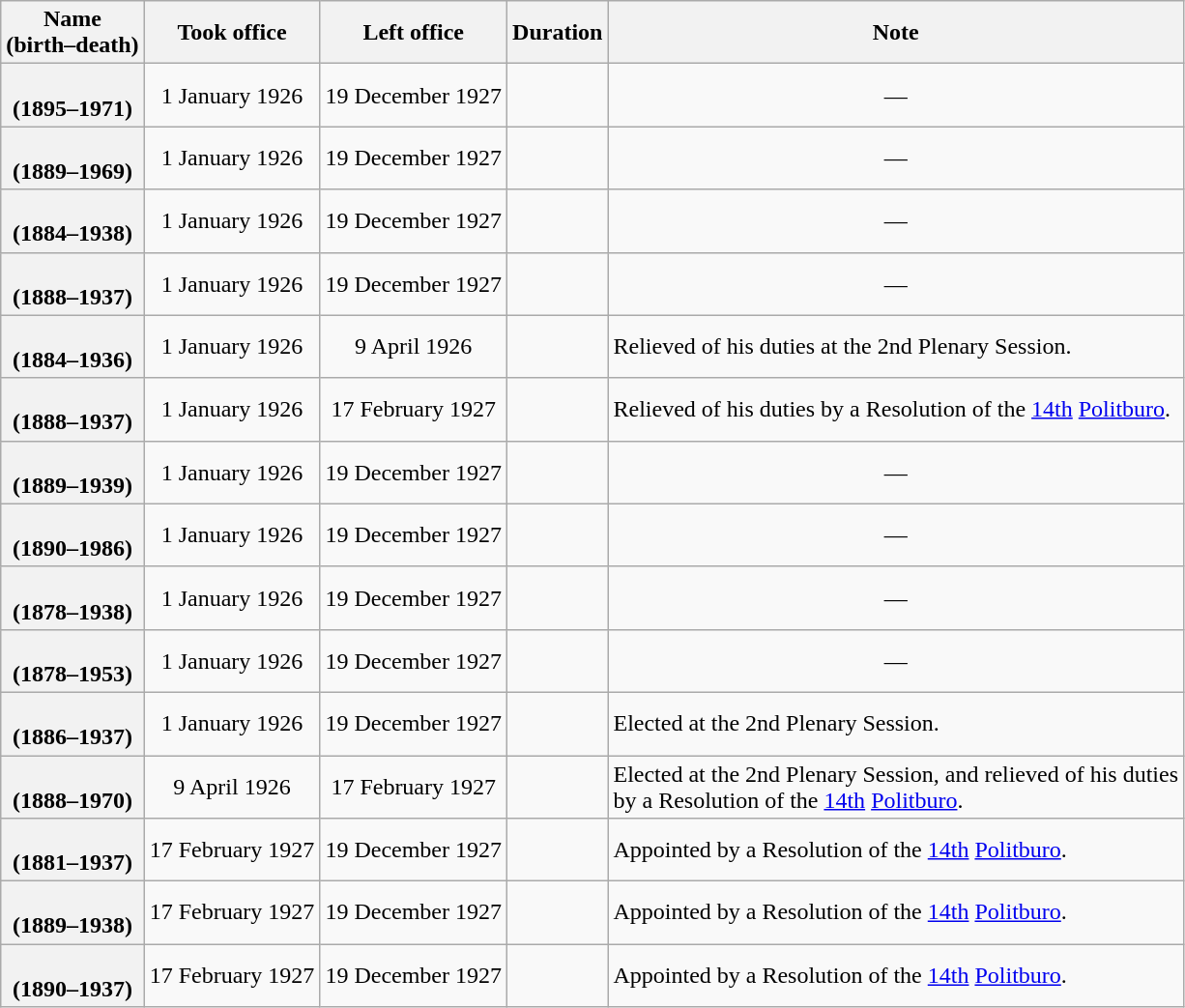<table class="wikitable plainrowheaders sortable" style="text-align:center;" border="1">
<tr>
<th scope="col">Name<br>(birth–death)</th>
<th scope="col">Took office</th>
<th scope="col">Left office</th>
<th scope="col">Duration</th>
<th scope="col">Note</th>
</tr>
<tr>
<th scope="row"><br>(1895–1971)</th>
<td>1 January 1926</td>
<td>19 December 1927</td>
<td></td>
<td>—</td>
</tr>
<tr>
<th scope="row"><br>(1889–1969)</th>
<td>1 January 1926</td>
<td>19 December 1927</td>
<td></td>
<td>—</td>
</tr>
<tr>
<th scope="row"><br>(1884–1938)</th>
<td>1 January 1926</td>
<td>19 December 1927</td>
<td></td>
<td>—</td>
</tr>
<tr>
<th scope="row"><br>(1888–1937)</th>
<td>1 January 1926</td>
<td>19 December 1927</td>
<td></td>
<td>—</td>
</tr>
<tr>
<th scope="row"><br>(1884–1936)</th>
<td>1 January 1926</td>
<td>9 April 1926</td>
<td></td>
<td align="left">Relieved of his duties at the 2nd Plenary Session.</td>
</tr>
<tr>
<th scope="row"><br>(1888–1937)</th>
<td>1 January 1926</td>
<td>17 February 1927</td>
<td></td>
<td align="left">Relieved of his duties by a Resolution of the <a href='#'>14th</a> <a href='#'>Politburo</a>.</td>
</tr>
<tr>
<th scope="row"><br>(1889–1939)</th>
<td>1 January 1926</td>
<td>19 December 1927</td>
<td></td>
<td>—</td>
</tr>
<tr>
<th scope="row"><br>(1890–1986)</th>
<td>1 January 1926</td>
<td>19 December 1927</td>
<td></td>
<td>—</td>
</tr>
<tr>
<th scope="row"><br>(1878–1938)</th>
<td>1 January 1926</td>
<td>19 December 1927</td>
<td></td>
<td>—</td>
</tr>
<tr>
<th scope="row"><br>(1878–1953)</th>
<td>1 January 1926</td>
<td>19 December 1927</td>
<td></td>
<td>—</td>
</tr>
<tr>
<th scope="row"><br>(1886–1937)</th>
<td>1 January 1926</td>
<td>19 December 1927</td>
<td></td>
<td align="left">Elected at the 2nd Plenary Session.</td>
</tr>
<tr>
<th scope="row"><br>(1888–1970)</th>
<td>9 April 1926</td>
<td>17 February 1927</td>
<td></td>
<td align="left">Elected at the 2nd Plenary Session, and relieved of his duties<br>by a Resolution of the <a href='#'>14th</a> <a href='#'>Politburo</a>.</td>
</tr>
<tr>
<th scope="row"><br>(1881–1937)</th>
<td>17 February 1927</td>
<td>19 December 1927</td>
<td></td>
<td align="left">Appointed by a Resolution of the <a href='#'>14th</a> <a href='#'>Politburo</a>.</td>
</tr>
<tr>
<th scope="row"><br>(1889–1938)</th>
<td>17 February 1927</td>
<td>19 December 1927</td>
<td></td>
<td align="left">Appointed by a Resolution of the <a href='#'>14th</a> <a href='#'>Politburo</a>.</td>
</tr>
<tr>
<th scope="row"><br>(1890–1937)</th>
<td>17 February 1927</td>
<td>19 December 1927</td>
<td></td>
<td align="left">Appointed by a Resolution of the <a href='#'>14th</a> <a href='#'>Politburo</a>.</td>
</tr>
</table>
